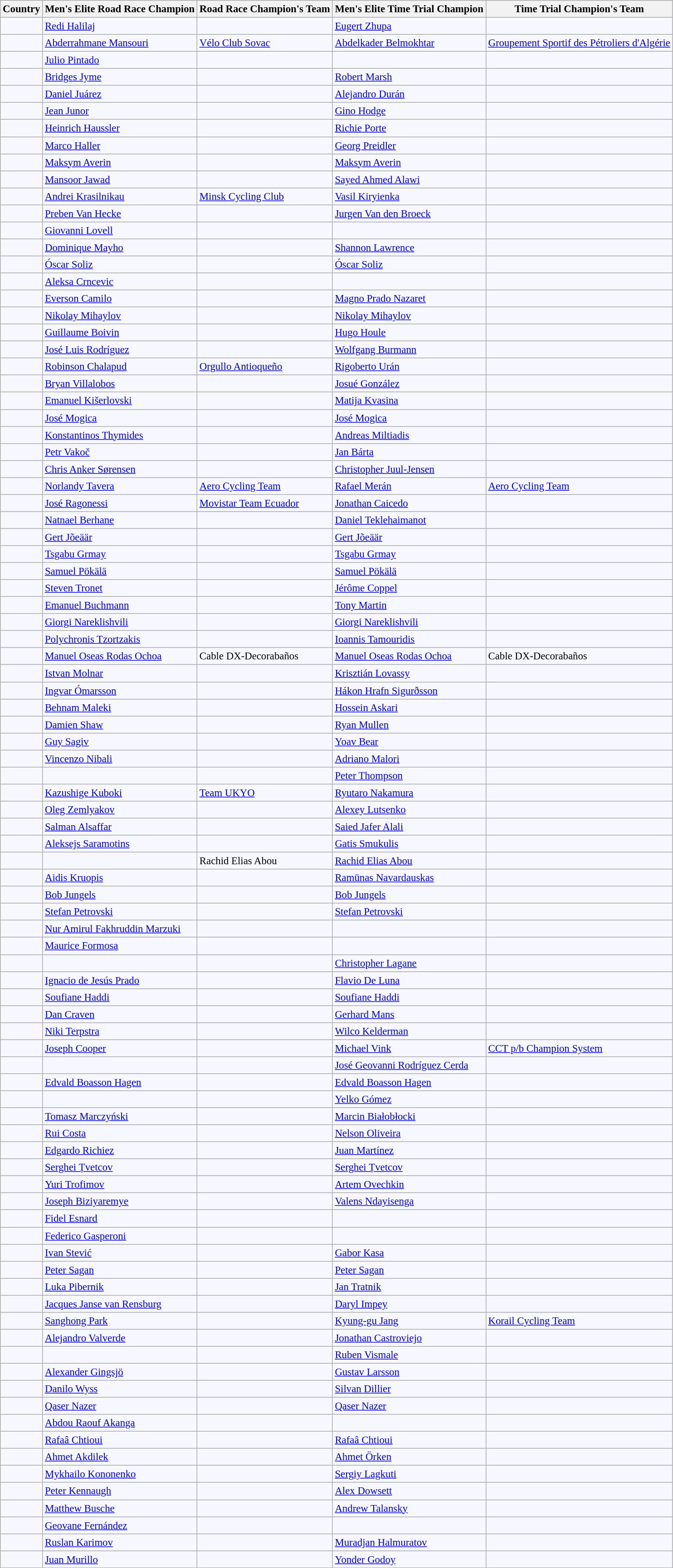<table class="wikitable sortable"  style="background:#f7f8ff; font-size:95%;">
<tr>
<th>Country</th>
<th>Men's Elite Road Race Champion</th>
<th>Road Race Champion's Team</th>
<th>Men's Elite Time Trial Champion</th>
<th>Time Trial Champion's Team</th>
</tr>
<tr style="text-align:left; vertical-align:top;">
<td></td>
<td><a href='#'>Redi Halilaj</a></td>
<td></td>
<td><a href='#'>Eugert Zhupa</a></td>
<td></td>
</tr>
<tr style="text-align:left; vertical-align:top;">
<td></td>
<td><a href='#'>Abderrahmane Mansouri</a></td>
<td><a href='#'>Vélo Club Sovac</a></td>
<td><a href='#'>Abdelkader Belmokhtar</a></td>
<td><a href='#'>Groupement Sportif des Pétroliers d'Algérie</a></td>
</tr>
<tr style="text-align:left; vertical-align:top;">
<td></td>
<td><a href='#'>Julio Pintado</a></td>
<td></td>
<td></td>
<td></td>
</tr>
<tr style="text-align:left; vertical-align:top;">
<td></td>
<td><a href='#'>Bridges Jyme</a></td>
<td></td>
<td><a href='#'>Robert Marsh</a></td>
<td></td>
</tr>
<tr style="text-align:left; vertical-align:top;">
<td></td>
<td><a href='#'>Daniel Juárez</a></td>
<td></td>
<td><a href='#'>Alejandro Durán</a></td>
<td></td>
</tr>
<tr style="text-align:left; vertical-align:top;">
<td></td>
<td><a href='#'>Jean Junor</a></td>
<td></td>
<td><a href='#'>Gino Hodge</a></td>
<td></td>
</tr>
<tr style="text-align:left; vertical-align:top;">
<td></td>
<td><a href='#'>Heinrich Haussler</a></td>
<td></td>
<td><a href='#'>Richie Porte</a></td>
<td></td>
</tr>
<tr style="text-align:left; vertical-align:top;">
<td></td>
<td><a href='#'>Marco Haller</a></td>
<td></td>
<td><a href='#'>Georg Preidler</a></td>
<td></td>
</tr>
<tr style="text-align:left; vertical-align:top;">
<td></td>
<td><a href='#'>Maksym Averin</a></td>
<td></td>
<td><a href='#'>Maksym Averin</a></td>
<td></td>
</tr>
<tr style="text-align:left; vertical-align:top;">
<td></td>
<td><a href='#'>Mansoor Jawad</a></td>
<td></td>
<td><a href='#'>Sayed Ahmed Alawi</a></td>
<td></td>
</tr>
<tr style="text-align:left; vertical-align:top;">
<td></td>
<td><a href='#'>Andrei Krasilnikau</a></td>
<td><a href='#'>Minsk Cycling Club</a></td>
<td><a href='#'>Vasil Kiryienka</a></td>
<td></td>
</tr>
<tr style="text-align:left; vertical-align:top;">
<td></td>
<td><a href='#'>Preben Van Hecke</a></td>
<td></td>
<td><a href='#'>Jurgen Van den Broeck</a></td>
<td></td>
</tr>
<tr style="text-align:left; vertical-align:top;">
<td></td>
<td><a href='#'>Giovanni Lovell</a></td>
<td></td>
<td></td>
<td></td>
</tr>
<tr style="text-align:left; vertical-align:top;">
<td></td>
<td><a href='#'>Dominique Mayho</a></td>
<td></td>
<td><a href='#'>Shannon Lawrence</a></td>
<td></td>
</tr>
<tr style="text-align:left; vertical-align:top;">
<td></td>
<td><a href='#'>Óscar Soliz</a></td>
<td></td>
<td><a href='#'>Óscar Soliz</a></td>
<td></td>
</tr>
<tr style="text-align:left; vertical-align:top;">
<td></td>
<td><a href='#'>Aleksa Crncevic</a></td>
<td></td>
<td></td>
<td></td>
</tr>
<tr style="text-align:left; vertical-align:top;">
<td></td>
<td><a href='#'>Everson Camilo</a></td>
<td></td>
<td><a href='#'>Magno Prado Nazaret</a></td>
<td></td>
</tr>
<tr style="text-align:left; vertical-align:top;">
<td></td>
<td><a href='#'>Nikolay Mihaylov</a></td>
<td></td>
<td><a href='#'>Nikolay Mihaylov</a></td>
<td></td>
</tr>
<tr style="text-align:left; vertical-align:top;">
<td></td>
<td><a href='#'>Guillaume Boivin</a></td>
<td></td>
<td><a href='#'>Hugo Houle</a></td>
<td></td>
</tr>
<tr style="text-align:left; vertical-align:top;">
<td></td>
<td><a href='#'>José Luis Rodríguez</a></td>
<td></td>
<td><a href='#'>Wolfgang Burmann</a></td>
<td></td>
</tr>
<tr style="text-align:left; vertical-align:top;">
<td></td>
<td><a href='#'>Robinson Chalapud</a></td>
<td><a href='#'>Orgullo Antioqueño</a></td>
<td><a href='#'>Rigoberto Urán</a></td>
<td></td>
</tr>
<tr style="text-align:left; vertical-align:top;">
<td></td>
<td><a href='#'>Bryan Villalobos</a></td>
<td></td>
<td><a href='#'>Josué González</a></td>
<td></td>
</tr>
<tr style="text-align:left; vertical-align:top;">
<td></td>
<td><a href='#'>Emanuel Kišerlovski</a></td>
<td></td>
<td><a href='#'>Matija Kvasina</a></td>
<td></td>
</tr>
<tr style="text-align:left; vertical-align:top;">
<td></td>
<td><a href='#'>José Mogica</a></td>
<td></td>
<td><a href='#'>José Mogica</a></td>
<td></td>
</tr>
<tr style="text-align:left; vertical-align:top;">
<td></td>
<td><a href='#'>Konstantinos Thymides</a></td>
<td></td>
<td><a href='#'>Andreas Miltiadis</a></td>
<td></td>
</tr>
<tr style="text-align:left; vertical-align:top;">
<td></td>
<td><a href='#'>Petr Vakoč</a></td>
<td></td>
<td><a href='#'>Jan Bárta</a></td>
<td></td>
</tr>
<tr style="text-align:left; vertical-align:top;">
<td></td>
<td><a href='#'>Chris Anker Sørensen</a></td>
<td></td>
<td><a href='#'>Christopher Juul-Jensen</a></td>
<td></td>
</tr>
<tr style="text-align:left; vertical-align:top;">
<td></td>
<td><a href='#'>Norlandy Tavera</a></td>
<td><a href='#'>Aero Cycling Team</a></td>
<td><a href='#'>Rafael Merán</a></td>
<td><a href='#'>Aero Cycling Team</a></td>
</tr>
<tr style="text-align:left; vertical-align:top;">
<td></td>
<td><a href='#'>José Ragonessi</a></td>
<td><a href='#'>Movistar Team Ecuador</a></td>
<td><a href='#'>Jonathan Caicedo</a></td>
<td></td>
</tr>
<tr style="text-align:left; vertical-align:top;">
<td></td>
<td><a href='#'>Natnael Berhane</a></td>
<td></td>
<td><a href='#'>Daniel Teklehaimanot</a></td>
<td></td>
</tr>
<tr style="text-align:left; vertical-align:top;">
<td></td>
<td><a href='#'>Gert Jõeäär</a></td>
<td></td>
<td><a href='#'>Gert Jõeäär</a></td>
<td></td>
</tr>
<tr style="text-align:left; vertical-align:top;">
<td></td>
<td><a href='#'>Tsgabu Grmay</a></td>
<td></td>
<td><a href='#'>Tsgabu Grmay</a></td>
<td></td>
</tr>
<tr style="text-align:left; vertical-align:top;">
<td></td>
<td><a href='#'>Samuel Pökälä</a></td>
<td></td>
<td><a href='#'>Samuel Pökälä</a></td>
<td></td>
</tr>
<tr style="text-align:left; vertical-align:top;">
<td></td>
<td><a href='#'>Steven Tronet</a></td>
<td></td>
<td><a href='#'>Jérôme Coppel</a></td>
<td></td>
</tr>
<tr style="text-align:left; vertical-align:top;">
<td></td>
<td><a href='#'>Emanuel Buchmann</a></td>
<td></td>
<td><a href='#'>Tony Martin</a></td>
<td></td>
</tr>
<tr style="text-align:left; vertical-align:top;">
<td></td>
<td><a href='#'>Giorgi Nareklishvili</a></td>
<td></td>
<td><a href='#'>Giorgi Nareklishvili</a></td>
<td></td>
</tr>
<tr style="text-align:left; vertical-align:top;">
<td></td>
<td><a href='#'>Polychronis Tzortzakis</a></td>
<td></td>
<td><a href='#'>Ioannis Tamouridis</a></td>
<td></td>
</tr>
<tr style="text-align:left; vertical-align:top;">
<td></td>
<td><a href='#'>Manuel Oseas Rodas Ochoa</a></td>
<td>Cable DX-Decorabaños</td>
<td><a href='#'>Manuel Oseas Rodas Ochoa</a></td>
<td>Cable DX-Decorabaños</td>
</tr>
<tr style="text-align:left; vertical-align:top;">
<td></td>
<td><a href='#'>Istvan Molnar</a></td>
<td></td>
<td><a href='#'>Krisztián Lovassy</a></td>
<td></td>
</tr>
<tr style="text-align:left; vertical-align:top;">
<td></td>
<td><a href='#'>Ingvar Ómarsson</a></td>
<td></td>
<td><a href='#'>Hákon Hrafn Sigurðsson</a></td>
<td></td>
</tr>
<tr style="text-align:left; vertical-align:top;">
<td></td>
<td><a href='#'>Behnam Maleki</a></td>
<td></td>
<td><a href='#'>Hossein Askari</a></td>
<td></td>
</tr>
<tr style="text-align:left; vertical-align:top;">
<td></td>
<td><a href='#'>Damien Shaw</a></td>
<td></td>
<td><a href='#'>Ryan Mullen</a></td>
<td></td>
</tr>
<tr style="text-align:left; vertical-align:top;">
<td></td>
<td><a href='#'>Guy Sagiv</a></td>
<td></td>
<td><a href='#'>Yoav Bear</a></td>
<td></td>
</tr>
<tr style="text-align:left; vertical-align:top;">
<td></td>
<td><a href='#'>Vincenzo Nibali</a></td>
<td></td>
<td><a href='#'>Adriano Malori</a></td>
<td></td>
</tr>
<tr style="text-align:left; vertical-align:top;">
<td></td>
<td></td>
<td></td>
<td><a href='#'>Peter Thompson</a></td>
<td></td>
</tr>
<tr style="text-align:left; vertical-align:top;">
<td></td>
<td><a href='#'>Kazushige Kuboki</a></td>
<td><a href='#'>Team UKYO</a></td>
<td><a href='#'>Ryutaro Nakamura</a></td>
<td></td>
</tr>
<tr style="text-align:left; vertical-align:top;">
<td></td>
<td><a href='#'>Oleg Zemlyakov</a></td>
<td></td>
<td><a href='#'>Alexey Lutsenko</a></td>
<td></td>
</tr>
<tr style="text-align:left; vertical-align:top;">
<td></td>
<td><a href='#'>Salman Alsaffar</a></td>
<td></td>
<td><a href='#'>Saied Jafer Alali</a></td>
<td></td>
</tr>
<tr style="text-align:left; vertical-align:top;">
<td></td>
<td><a href='#'>Aleksejs Saramotins</a></td>
<td></td>
<td><a href='#'>Gatis Smukulis</a></td>
<td></td>
</tr>
<tr style="text-align:left; vertical-align:top;">
<td></td>
<td></td>
<td>Rachid Elias Abou</td>
<td><a href='#'>Rachid Elias Abou</a></td>
<td></td>
</tr>
<tr style="text-align:left; vertical-align:top;">
<td></td>
<td><a href='#'>Aidis Kruopis</a></td>
<td></td>
<td><a href='#'>Ramūnas Navardauskas</a></td>
<td></td>
</tr>
<tr style="text-align:left; vertical-align:top;">
<td></td>
<td><a href='#'>Bob Jungels</a></td>
<td></td>
<td><a href='#'>Bob Jungels</a></td>
<td></td>
</tr>
<tr style="text-align:left; vertical-align:top;">
<td></td>
<td><a href='#'>Stefan Petrovski</a></td>
<td></td>
<td><a href='#'>Stefan Petrovski</a></td>
<td></td>
</tr>
<tr style="text-align:left; vertical-align:top;">
<td></td>
<td><a href='#'>Nur Amirul Fakhruddin Marzuki</a></td>
<td></td>
<td></td>
<td></td>
</tr>
<tr style="text-align:left; vertical-align:top;">
<td></td>
<td><a href='#'>Maurice Formosa</a></td>
<td></td>
<td></td>
<td></td>
</tr>
<tr style="text-align:left; vertical-align:top;">
<td></td>
<td></td>
<td></td>
<td><a href='#'>Christopher Lagane</a></td>
<td></td>
</tr>
<tr style="text-align:left; vertical-align:top;">
<td></td>
<td><a href='#'>Ignacio de Jesús Prado</a></td>
<td></td>
<td><a href='#'>Flavio De Luna</a></td>
<td></td>
</tr>
<tr style="text-align:left; vertical-align:top;">
<td></td>
<td><a href='#'>Soufiane Haddi</a></td>
<td></td>
<td><a href='#'>Soufiane Haddi</a></td>
<td></td>
</tr>
<tr style="text-align:left; vertical-align:top;">
<td></td>
<td><a href='#'>Dan Craven</a></td>
<td></td>
<td><a href='#'>Gerhard Mans</a></td>
<td></td>
</tr>
<tr style="text-align:left; vertical-align:top;">
<td></td>
<td><a href='#'>Niki Terpstra</a></td>
<td></td>
<td><a href='#'>Wilco Kelderman</a></td>
<td></td>
</tr>
<tr style="text-align:left; vertical-align:top;">
<td></td>
<td><a href='#'>Joseph Cooper</a></td>
<td></td>
<td><a href='#'>Michael Vink</a></td>
<td><a href='#'>CCT p/b Champion System</a></td>
</tr>
<tr style="text-align:left; vertical-align:top;">
<td></td>
<td></td>
<td></td>
<td><a href='#'>José Geovanni Rodríguez Cerda</a></td>
<td></td>
</tr>
<tr style="text-align:left; vertical-align:top;">
<td></td>
<td><a href='#'>Edvald Boasson Hagen</a></td>
<td></td>
<td><a href='#'>Edvald Boasson Hagen</a></td>
<td></td>
</tr>
<tr style="text-align:left; vertical-align:top;">
<td></td>
<td></td>
<td></td>
<td><a href='#'>Yelko Gómez</a></td>
<td></td>
</tr>
<tr style="text-align:left; vertical-align:top;">
<td></td>
<td><a href='#'>Tomasz Marczyński</a></td>
<td></td>
<td><a href='#'>Marcin Białobłocki</a></td>
<td></td>
</tr>
<tr style="text-align:left; vertical-align:top;">
<td></td>
<td><a href='#'>Rui Costa</a></td>
<td></td>
<td><a href='#'>Nelson Oliveira</a></td>
<td></td>
</tr>
<tr style="text-align:left; vertical-align:top;">
<td></td>
<td><a href='#'>Edgardo Richiez</a></td>
<td></td>
<td><a href='#'>Juan Martínez</a></td>
<td></td>
</tr>
<tr style="text-align:left; vertical-align:top;">
<td></td>
<td><a href='#'>Serghei Țvetcov</a></td>
<td></td>
<td><a href='#'>Serghei Țvetcov</a></td>
<td></td>
</tr>
<tr style="text-align:left; vertical-align:top;">
<td></td>
<td><a href='#'>Yuri Trofimov</a></td>
<td></td>
<td><a href='#'>Artem Ovechkin</a></td>
<td></td>
</tr>
<tr style="text-align:left; vertical-align:top;">
<td></td>
<td><a href='#'>Joseph Biziyaremye</a></td>
<td></td>
<td><a href='#'>Valens Ndayisenga</a></td>
<td></td>
</tr>
<tr style="text-align:left; vertical-align:top;">
<td></td>
<td><a href='#'>Fidel Esnard</a></td>
<td></td>
<td></td>
<td></td>
</tr>
<tr style="text-align:left; vertical-align:top;">
<td></td>
<td><a href='#'>Federico Gasperoni</a></td>
<td></td>
<td></td>
<td></td>
</tr>
<tr style="text-align:left; vertical-align:top;">
<td></td>
<td><a href='#'>Ivan Stević</a></td>
<td></td>
<td><a href='#'>Gabor Kasa</a></td>
<td></td>
</tr>
<tr style="text-align:left; vertical-align:top;">
<td></td>
<td><a href='#'>Peter Sagan</a></td>
<td></td>
<td><a href='#'>Peter Sagan</a></td>
<td></td>
</tr>
<tr style="text-align:left; vertical-align:top;">
<td></td>
<td><a href='#'>Luka Pibernik</a></td>
<td></td>
<td><a href='#'>Jan Tratnik</a></td>
<td></td>
</tr>
<tr style="text-align:left; vertical-align:top;">
<td></td>
<td><a href='#'>Jacques Janse van Rensburg</a></td>
<td></td>
<td><a href='#'>Daryl Impey</a></td>
<td></td>
</tr>
<tr style="text-align:left; vertical-align:top;">
<td></td>
<td><a href='#'>Sanghong Park</a></td>
<td></td>
<td><a href='#'>Kyung-gu Jang</a></td>
<td><a href='#'>Korail Cycling Team</a></td>
</tr>
<tr style="text-align:left; vertical-align:top;">
<td></td>
<td><a href='#'>Alejandro Valverde</a></td>
<td></td>
<td><a href='#'>Jonathan Castroviejo</a></td>
<td></td>
</tr>
<tr style="text-align:left; vertical-align:top;">
<td></td>
<td></td>
<td></td>
<td><a href='#'>Ruben Vismale</a></td>
<td></td>
</tr>
<tr style="text-align:left; vertical-align:top;">
<td></td>
<td><a href='#'>Alexander Gingsjö</a></td>
<td></td>
<td><a href='#'>Gustav Larsson</a></td>
<td></td>
</tr>
<tr style="text-align:left; vertical-align:top;">
<td></td>
<td><a href='#'>Danilo Wyss</a></td>
<td></td>
<td><a href='#'>Silvan Dillier</a></td>
<td></td>
</tr>
<tr style="text-align:left; vertical-align:top;">
<td></td>
<td><a href='#'>Qaser Nazer</a></td>
<td></td>
<td><a href='#'>Qaser Nazer</a></td>
<td></td>
</tr>
<tr style="text-align:left; vertical-align:top;">
<td></td>
<td><a href='#'>Abdou Raouf Akanga</a></td>
<td></td>
<td></td>
<td></td>
</tr>
<tr style="text-align:left; vertical-align:top;">
<td></td>
<td><a href='#'>Rafaâ Chtioui</a></td>
<td></td>
<td><a href='#'>Rafaâ Chtioui</a></td>
<td></td>
</tr>
<tr style="text-align:left; vertical-align:top;">
<td></td>
<td><a href='#'>Ahmet Akdilek</a></td>
<td></td>
<td><a href='#'>Ahmet Örken</a></td>
<td></td>
</tr>
<tr style="text-align:left; vertical-align:top;">
<td></td>
<td><a href='#'>Mykhailo Kononenko</a></td>
<td></td>
<td><a href='#'>Sergiy Lagkuti</a></td>
<td></td>
</tr>
<tr style="text-align:left; vertical-align:top;">
<td></td>
<td><a href='#'>Peter Kennaugh</a></td>
<td></td>
<td><a href='#'>Alex Dowsett</a></td>
<td></td>
</tr>
<tr style="text-align:left; vertical-align:top;">
<td></td>
<td><a href='#'>Matthew Busche</a></td>
<td></td>
<td><a href='#'>Andrew Talansky</a></td>
<td></td>
</tr>
<tr style="text-align:left; vertical-align:top;">
<td></td>
<td><a href='#'>Geovane Fernández</a></td>
<td></td>
<td></td>
<td></td>
</tr>
<tr style="text-align:left; vertical-align:top;">
<td></td>
<td><a href='#'>Ruslan Karimov</a></td>
<td></td>
<td><a href='#'>Muradjan Halmuratov</a></td>
<td></td>
</tr>
<tr style="text-align:left; vertical-align:top;">
<td></td>
<td><a href='#'>Juan Murillo</a></td>
<td></td>
<td><a href='#'>Yonder Godoy</a></td>
<td></td>
</tr>
</table>
